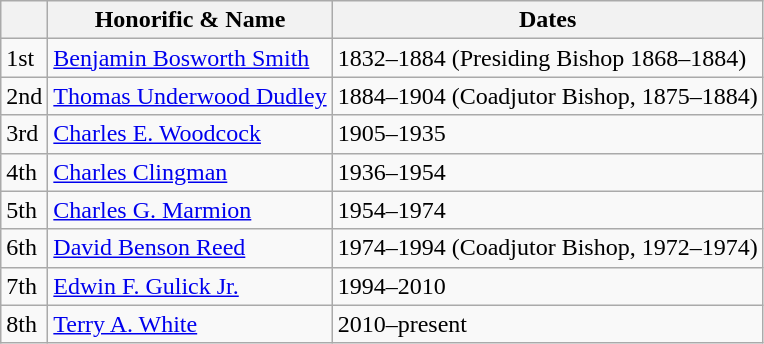<table class="wikitable">
<tr>
<th></th>
<th>Honorific & Name</th>
<th>Dates</th>
</tr>
<tr>
<td>1st</td>
<td><a href='#'>Benjamin Bosworth Smith</a></td>
<td>1832–1884 (Presiding Bishop 1868–1884)</td>
</tr>
<tr>
<td>2nd</td>
<td><a href='#'>Thomas Underwood Dudley</a></td>
<td>1884–1904 (Coadjutor Bishop, 1875–1884)</td>
</tr>
<tr>
<td>3rd</td>
<td><a href='#'>Charles E. Woodcock</a></td>
<td>1905–1935</td>
</tr>
<tr>
<td>4th</td>
<td><a href='#'>Charles Clingman</a></td>
<td>1936–1954</td>
</tr>
<tr>
<td>5th</td>
<td><a href='#'>Charles G. Marmion</a></td>
<td>1954–1974</td>
</tr>
<tr>
<td>6th</td>
<td><a href='#'>David Benson Reed</a></td>
<td>1974–1994 (Coadjutor Bishop, 1972–1974)</td>
</tr>
<tr>
<td>7th</td>
<td><a href='#'>Edwin F. Gulick Jr.</a></td>
<td>1994–2010</td>
</tr>
<tr>
<td>8th</td>
<td><a href='#'>Terry A. White</a></td>
<td>2010–present</td>
</tr>
</table>
